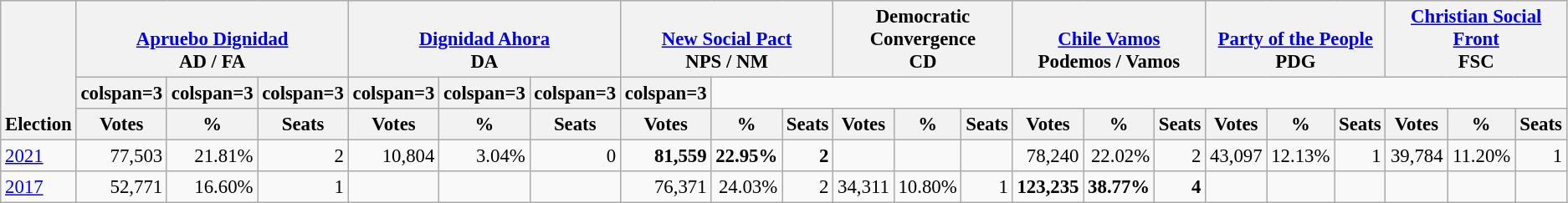<table class="wikitable" border="1" style="font-size:95%; text-align:right;">
<tr>
<th style="text-align:left;" valign=bottom rowspan=3>Election</th>
<th valign=bottom colspan=3><a href='#'>Apruebo Dignidad</a><br>AD / FA</th>
<th valign=bottom colspan=3><a href='#'>Dignidad Ahora</a><br>DA</th>
<th valign=bottom colspan=3><a href='#'>New Social Pact</a><br>NPS / NM</th>
<th valign=bottom colspan=3>Democratic<br>Convergence<br>CD</th>
<th valign=bottom colspan=3><a href='#'>Chile Vamos</a><br>Podemos / Vamos</th>
<th valign=bottom colspan=3><a href='#'>Party of the People</a><br>PDG</th>
<th valign=bottom colspan=3><a href='#'>Christian Social Front</a><br>FSC</th>
</tr>
<tr>
<th>colspan=3 </th>
<th>colspan=3 </th>
<th>colspan=3 </th>
<th>colspan=3 </th>
<th>colspan=3 </th>
<th>colspan=3 </th>
<th>colspan=3 </th>
</tr>
<tr>
<th>Votes</th>
<th>%</th>
<th>Seats</th>
<th>Votes</th>
<th>%</th>
<th>Seats</th>
<th>Votes</th>
<th>%</th>
<th>Seats</th>
<th>Votes</th>
<th>%</th>
<th>Seats</th>
<th>Votes</th>
<th>%</th>
<th>Seats</th>
<th>Votes</th>
<th>%</th>
<th>Seats</th>
<th>Votes</th>
<th>%</th>
<th>Seats</th>
</tr>
<tr>
<td align=left><a href='#'>2021</a></td>
<td>77,503</td>
<td>21.81%</td>
<td>2</td>
<td>10,804</td>
<td>3.04%</td>
<td>0</td>
<td><strong>81,559</strong></td>
<td><strong>22.95%</strong></td>
<td><strong>2</strong></td>
<td></td>
<td></td>
<td></td>
<td>78,240</td>
<td>22.02%</td>
<td>2</td>
<td>43,097</td>
<td>12.13%</td>
<td>1</td>
<td>39,784</td>
<td>11.20%</td>
<td>1</td>
</tr>
<tr>
<td align=left><a href='#'>2017</a></td>
<td>52,771</td>
<td>16.60%</td>
<td>1</td>
<td></td>
<td></td>
<td></td>
<td>76,371</td>
<td>24.03%</td>
<td>2</td>
<td>34,311</td>
<td>10.80%</td>
<td>1</td>
<td><strong>123,235</strong></td>
<td><strong>38.77%</strong></td>
<td><strong>4</strong></td>
<td></td>
<td></td>
<td></td>
<td></td>
<td></td>
<td></td>
</tr>
</table>
